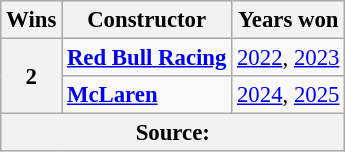<table class="wikitable" style="font-size: 95%;">
<tr>
<th>Wins</th>
<th>Constructor</th>
<th>Years won</th>
</tr>
<tr>
<th rowspan="2">2</th>
<td> <strong><a href='#'>Red Bull Racing</a></strong></td>
<td><a href='#'>2022</a>, <a href='#'>2023</a></td>
</tr>
<tr>
<td> <strong><a href='#'>McLaren</a></strong></td>
<td><a href='#'>2024</a>, <a href='#'>2025</a></td>
</tr>
<tr>
<th colspan=4>Source:</th>
</tr>
</table>
